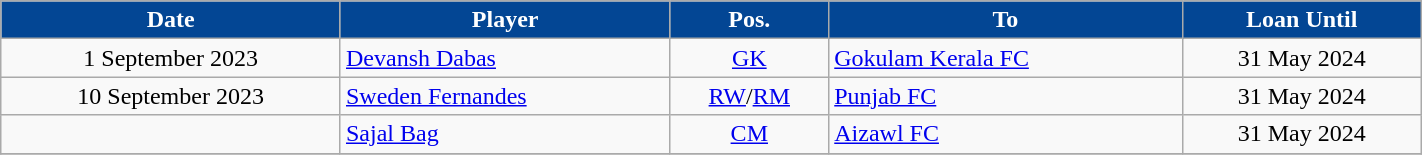<table class="wikitable plainrowheaders sortable" style="text-align:center;width:75%;">
<tr>
<th scope="col" style="background-color:#034694;color:#FFFFFF">Date</th>
<th scope="col" style="background-color:#034694;color:#FFFFFF">Player</th>
<th scope="col" style="background-color:#034694;color:#FFFFFF">Pos.</th>
<th scope="col" style="background-color:#034694;color:#FFFFFF">To</th>
<th scope="col" style="background-color:#034694;color:#FFFFFF" data-sort-type="currency">Loan Until</th>
</tr>
<tr>
<td>1 September 2023</td>
<td align=left> <a href='#'>Devansh Dabas</a></td>
<td><a href='#'>GK</a></td>
<td align=left> <a href='#'>Gokulam Kerala FC</a></td>
<td>31 May 2024</td>
</tr>
<tr>
<td>10 September 2023</td>
<td align=left> <a href='#'>Sweden Fernandes</a></td>
<td><a href='#'>RW</a>/<a href='#'>RM</a></td>
<td align=left> <a href='#'>Punjab FC</a></td>
<td>31 May 2024</td>
</tr>
<tr>
<td></td>
<td align=left> <a href='#'>Sajal Bag</a></td>
<td><a href='#'>CM</a></td>
<td align=left> <a href='#'>Aizawl FC</a></td>
<td>31 May 2024</td>
</tr>
<tr>
</tr>
</table>
